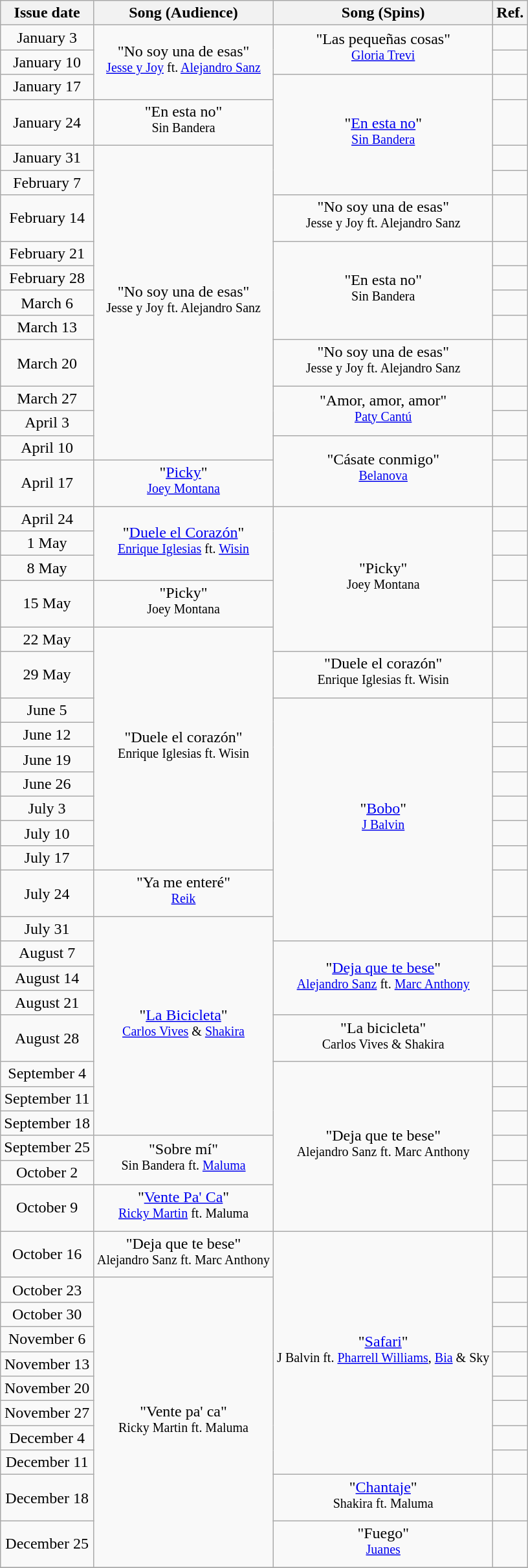<table class="wikitable" style="text-align: center;">
<tr>
<th>Issue date</th>
<th>Song (Audience)</th>
<th>Song (Spins)</th>
<th>Ref.</th>
</tr>
<tr>
<td>January 3</td>
<td rowspan="3">"No soy una de esas"<br><sup><a href='#'>Jesse y Joy</a> ft. <a href='#'>Alejandro Sanz</a></sup></td>
<td rowspan="2">"Las pequeñas cosas"<br><sup><a href='#'>Gloria Trevi</a></sup></td>
<td></td>
</tr>
<tr>
<td>January 10</td>
<td></td>
</tr>
<tr>
<td>January 17</td>
<td rowspan="4">"<a href='#'>En esta no</a>"<br><sup><a href='#'>Sin Bandera</a></sup></td>
<td></td>
</tr>
<tr>
<td>January 24</td>
<td rowspan="1">"En esta no"<br><sup>Sin Bandera</sup></td>
<td></td>
</tr>
<tr>
<td>January 31</td>
<td rowspan="11">"No soy una de esas"<br><sup>Jesse y Joy ft. Alejandro Sanz</sup></td>
<td></td>
</tr>
<tr>
<td>February 7</td>
<td></td>
</tr>
<tr>
<td>February 14</td>
<td rowspan="1">"No soy una de esas"<br><sup>Jesse y Joy ft. Alejandro Sanz</sup></td>
<td></td>
</tr>
<tr>
<td>February 21</td>
<td rowspan="4">"En esta no"<br><sup>Sin Bandera</sup></td>
<td></td>
</tr>
<tr>
<td>February 28</td>
<td></td>
</tr>
<tr>
<td>March 6</td>
<td></td>
</tr>
<tr>
<td>March 13</td>
<td></td>
</tr>
<tr>
<td>March 20</td>
<td rowspan="1">"No soy una de esas"<br><sup>Jesse y Joy ft. Alejandro Sanz</sup></td>
<td></td>
</tr>
<tr>
<td>March 27</td>
<td rowspan="2">"Amor, amor, amor"<br><sup><a href='#'>Paty Cantú</a></sup></td>
<td></td>
</tr>
<tr>
<td>April 3</td>
<td></td>
</tr>
<tr>
<td>April 10</td>
<td rowspan="2">"Cásate conmigo"<br><sup><a href='#'>Belanova</a></sup></td>
<td></td>
</tr>
<tr>
<td>April 17</td>
<td rowspan="1">"<a href='#'>Picky</a>"<br><sup><a href='#'>Joey Montana</a></sup></td>
<td></td>
</tr>
<tr>
<td>April 24</td>
<td rowspan="3">"<a href='#'>Duele el Corazón</a>"<br><sup><a href='#'>Enrique Iglesias</a> ft. <a href='#'>Wisin</a></sup></td>
<td rowspan="5">"Picky"<br><sup>Joey Montana</sup></td>
<td></td>
</tr>
<tr>
<td>1 May</td>
<td></td>
</tr>
<tr>
<td>8 May</td>
<td></td>
</tr>
<tr>
<td>15 May</td>
<td rowspan="1">"Picky"<br><sup>Joey Montana</sup></td>
<td></td>
</tr>
<tr>
<td>22 May</td>
<td rowspan="9">"Duele el corazón"<br><sup>Enrique Iglesias ft. Wisin</sup></td>
<td></td>
</tr>
<tr>
<td>29 May</td>
<td rowspan="1">"Duele el corazón"<br><sup>Enrique Iglesias ft. Wisin</sup></td>
<td></td>
</tr>
<tr>
<td>June 5</td>
<td rowspan="9">"<a href='#'>Bobo</a>"<br><sup><a href='#'>J Balvin</a></sup></td>
<td></td>
</tr>
<tr>
<td>June 12</td>
<td></td>
</tr>
<tr>
<td>June 19</td>
<td></td>
</tr>
<tr>
<td>June 26</td>
<td></td>
</tr>
<tr>
<td>July 3</td>
<td></td>
</tr>
<tr>
<td>July 10</td>
<td></td>
</tr>
<tr>
<td>July 17</td>
<td></td>
</tr>
<tr>
<td>July 24</td>
<td rowspan="1">"Ya me enteré"<br><sup><a href='#'>Reik</a></sup></td>
<td></td>
</tr>
<tr>
<td>July 31</td>
<td rowspan="8">"<a href='#'>La Bicicleta</a>"<br><sup><a href='#'>Carlos Vives</a> & <a href='#'>Shakira</a></sup></td>
<td></td>
</tr>
<tr>
<td>August 7</td>
<td rowspan="3">"<a href='#'>Deja que te bese</a>"<br><sup><a href='#'>Alejandro Sanz</a> ft. <a href='#'>Marc Anthony</a></sup></td>
<td></td>
</tr>
<tr>
<td>August 14</td>
<td></td>
</tr>
<tr>
<td>August 21</td>
<td></td>
</tr>
<tr>
<td>August 28</td>
<td rowspan="1">"La bicicleta"<br><sup>Carlos Vives & Shakira</sup></td>
<td></td>
</tr>
<tr>
<td>September 4</td>
<td rowspan="6">"Deja que te bese"<br><sup>Alejandro Sanz ft. Marc Anthony</sup></td>
<td></td>
</tr>
<tr>
<td>September 11</td>
<td></td>
</tr>
<tr>
<td>September 18</td>
<td></td>
</tr>
<tr>
<td>September 25</td>
<td rowspan="2">"Sobre mí"<br><sup>Sin Bandera ft. <a href='#'>Maluma</a></sup></td>
<td></td>
</tr>
<tr>
<td>October 2</td>
<td></td>
</tr>
<tr>
<td>October 9</td>
<td rowspan="1">"<a href='#'>Vente Pa' Ca</a>"<br><sup><a href='#'>Ricky Martin</a> ft. Maluma</sup></td>
<td></td>
</tr>
<tr>
<td>October 16</td>
<td rowspan="1">"Deja que te bese"<br><sup>Alejandro Sanz ft. Marc Anthony</sup></td>
<td rowspan="9">"<a href='#'>Safari</a>"<br><sup>J Balvin ft. <a href='#'>Pharrell Williams</a>, <a href='#'>Bia</a> & Sky</sup></td>
<td></td>
</tr>
<tr>
<td>October 23</td>
<td rowspan="10">"Vente pa' ca"<br><sup>Ricky Martin ft. Maluma</sup></td>
<td></td>
</tr>
<tr>
<td>October 30</td>
<td></td>
</tr>
<tr>
<td>November 6</td>
<td></td>
</tr>
<tr>
<td>November 13</td>
<td></td>
</tr>
<tr>
<td>November 20</td>
<td></td>
</tr>
<tr>
<td>November 27</td>
<td></td>
</tr>
<tr>
<td>December 4</td>
<td></td>
</tr>
<tr>
<td>December 11</td>
<td></td>
</tr>
<tr>
<td>December 18</td>
<td>"<a href='#'>Chantaje</a>"<br><sup>Shakira ft. Maluma</sup></td>
<td></td>
</tr>
<tr>
<td>December 25</td>
<td>"Fuego"<br><sup><a href='#'>Juanes</a></sup></td>
<td></td>
</tr>
<tr>
</tr>
</table>
